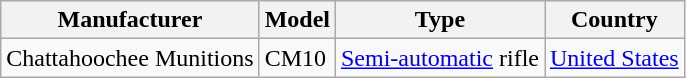<table class="wikitable">
<tr>
<th>Manufacturer</th>
<th>Model</th>
<th>Type</th>
<th>Country</th>
</tr>
<tr>
<td>Chattahoochee Munitions</td>
<td>CM10 </td>
<td><a href='#'>Semi-automatic</a> rifle</td>
<td><a href='#'>United States</a></td>
</tr>
</table>
